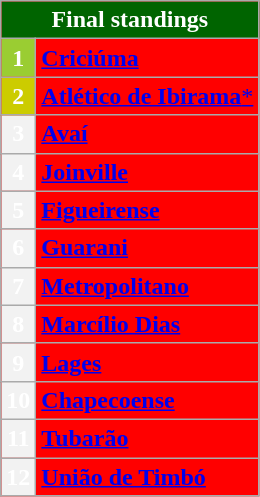<table class="wikitable" style="text-align:center; color:white; background:#ff0000">
<tr>
<th style="background:#006400" colspan="50">Final standings</th>
</tr>
<tr>
<th style="background:#9ACD32">1</th>
<td align="left"><a href='#'><span><strong>Criciúma</strong></span></a></td>
</tr>
<tr>
<th style="background:#CCCC00">2</th>
<td align="left"><a href='#'><span><strong>Atlético de Ibirama</strong>*</span></a></td>
</tr>
<tr>
<th>3</th>
<td align="left"><a href='#'><span><strong>Avaí</strong></span></a></td>
</tr>
<tr>
<th>4</th>
<td align="left"><a href='#'><span><strong>Joinville</strong></span></a></td>
</tr>
<tr>
<th>5</th>
<td align="left"><a href='#'><span><strong>Figueirense</strong></span></a></td>
</tr>
<tr>
<th>6</th>
<td align="left"><a href='#'><span> <strong>Guarani</strong></span></a></td>
</tr>
<tr>
<th>7</th>
<td align="left"><a href='#'><span> <strong>Metropolitano</strong></span></a></td>
</tr>
<tr>
<th>8</th>
<td align="left"><a href='#'><span><strong>Marcílio Dias</strong></span></a></td>
</tr>
<tr>
<th>9</th>
<td align="left"><a href='#'><span><strong>Lages</strong></span></a></td>
</tr>
<tr>
<th>10</th>
<td align="left"><a href='#'><span> <strong>Chapecoense</strong></span></a></td>
</tr>
<tr>
<th>11</th>
<td align="left"><a href='#'><span> <strong>Tubarão</strong></span></a></td>
</tr>
<tr>
<th>12</th>
<td align="left"><a href='#'><span><strong>União de Timbó</strong></span></a></td>
</tr>
</table>
